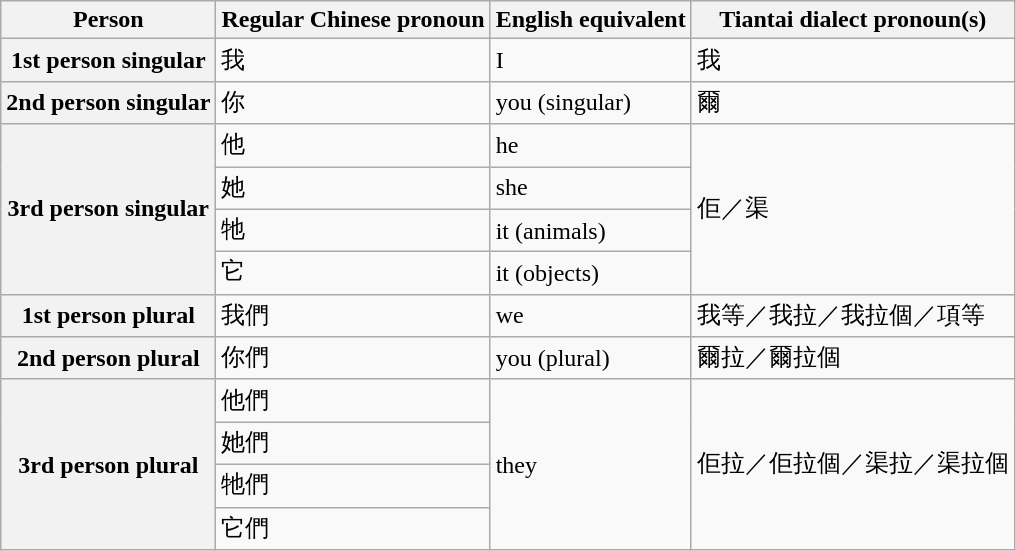<table class="wikitable">
<tr>
<th scope="col">Person</th>
<th scope="col">Regular Chinese pronoun</th>
<th>English equivalent</th>
<th scope="col">Tiantai dialect pronoun(s)</th>
</tr>
<tr>
<th scope="row">1st person singular</th>
<td>我</td>
<td>I</td>
<td>我</td>
</tr>
<tr>
<th scope="row">2nd person singular</th>
<td>你</td>
<td>you (singular)</td>
<td>爾</td>
</tr>
<tr>
<th rowspan="4" scope="row">3rd person singular</th>
<td>他</td>
<td>he</td>
<td rowspan="4">佢／渠</td>
</tr>
<tr>
<td>她</td>
<td>she</td>
</tr>
<tr>
<td>牠</td>
<td>it (animals)</td>
</tr>
<tr>
<td>它</td>
<td>it (objects)</td>
</tr>
<tr>
<th scope="row">1st person plural</th>
<td>我們</td>
<td>we</td>
<td>我等／我拉／我拉個／項等</td>
</tr>
<tr>
<th scope="row">2nd person plural</th>
<td>你們</td>
<td>you (plural)</td>
<td>爾拉／爾拉個</td>
</tr>
<tr>
<th rowspan="4" scope="row">3rd person plural</th>
<td>他們</td>
<td rowspan="4">they</td>
<td rowspan="4">佢拉／佢拉個／渠拉／渠拉個</td>
</tr>
<tr>
<td>她們</td>
</tr>
<tr>
<td>牠們</td>
</tr>
<tr>
<td>它們</td>
</tr>
</table>
